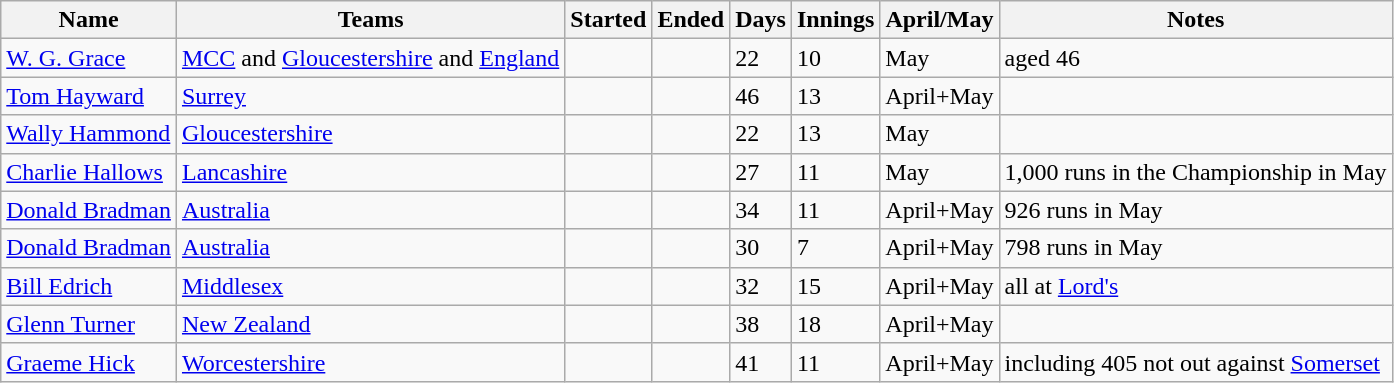<table class="wikitable sortable">
<tr>
<th>Name</th>
<th>Teams</th>
<th>Started</th>
<th>Ended</th>
<th>Days</th>
<th>Innings</th>
<th>April/May</th>
<th>Notes</th>
</tr>
<tr>
<td><a href='#'>W. G. Grace</a></td>
<td><a href='#'>MCC</a> and <a href='#'>Gloucestershire</a> and <a href='#'>England</a></td>
<td></td>
<td></td>
<td>22</td>
<td>10</td>
<td>May</td>
<td>aged 46</td>
</tr>
<tr>
<td><a href='#'>Tom Hayward</a></td>
<td><a href='#'>Surrey</a></td>
<td></td>
<td></td>
<td>46</td>
<td>13</td>
<td>April+May</td>
<td></td>
</tr>
<tr>
<td><a href='#'>Wally Hammond</a></td>
<td><a href='#'>Gloucestershire</a></td>
<td></td>
<td></td>
<td>22</td>
<td>13</td>
<td>May</td>
<td></td>
</tr>
<tr>
<td><a href='#'>Charlie Hallows</a></td>
<td><a href='#'>Lancashire</a></td>
<td></td>
<td></td>
<td>27</td>
<td>11</td>
<td>May</td>
<td>1,000 runs in the Championship in May</td>
</tr>
<tr>
<td><a href='#'>Donald Bradman</a></td>
<td><a href='#'>Australia</a></td>
<td></td>
<td></td>
<td>34</td>
<td>11</td>
<td>April+May</td>
<td>926 runs in May</td>
</tr>
<tr>
<td><a href='#'>Donald Bradman</a></td>
<td><a href='#'>Australia</a></td>
<td></td>
<td></td>
<td>30</td>
<td>7</td>
<td>April+May</td>
<td>798 runs in May</td>
</tr>
<tr>
<td><a href='#'>Bill Edrich</a></td>
<td><a href='#'>Middlesex</a></td>
<td></td>
<td></td>
<td>32</td>
<td>15</td>
<td>April+May</td>
<td>all at <a href='#'>Lord's</a></td>
</tr>
<tr>
<td><a href='#'>Glenn Turner</a></td>
<td><a href='#'>New Zealand</a></td>
<td></td>
<td></td>
<td>38</td>
<td>18</td>
<td>April+May</td>
<td></td>
</tr>
<tr>
<td><a href='#'>Graeme Hick</a></td>
<td><a href='#'>Worcestershire</a></td>
<td></td>
<td></td>
<td>41</td>
<td>11</td>
<td>April+May</td>
<td>including 405 not out against <a href='#'>Somerset</a></td>
</tr>
</table>
